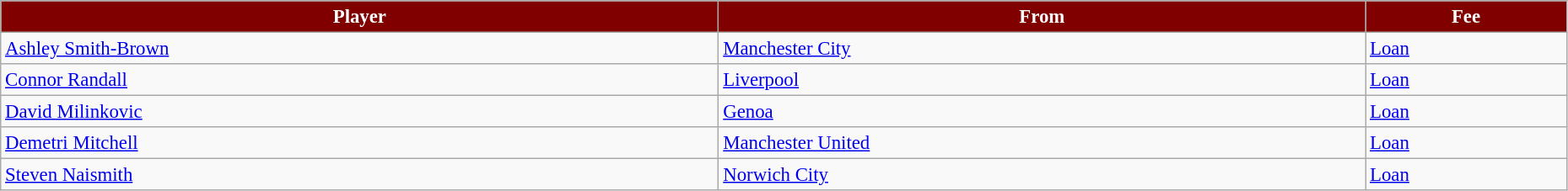<table class="wikitable" style="text-align:left; font-size:95%;width:98%;">
<tr>
<th style="background:maroon; color:white;">Player</th>
<th style="background:maroon; color:white;">From</th>
<th style="background:maroon; color:white;">Fee</th>
</tr>
<tr>
<td> <a href='#'>Ashley Smith-Brown</a></td>
<td> <a href='#'>Manchester City</a></td>
<td><a href='#'>Loan</a></td>
</tr>
<tr>
<td> <a href='#'>Connor Randall</a></td>
<td> <a href='#'>Liverpool</a></td>
<td><a href='#'>Loan</a></td>
</tr>
<tr>
<td> <a href='#'>David Milinkovic</a></td>
<td> <a href='#'>Genoa</a></td>
<td><a href='#'>Loan</a></td>
</tr>
<tr>
<td> <a href='#'>Demetri Mitchell</a></td>
<td> <a href='#'>Manchester United</a></td>
<td><a href='#'>Loan</a></td>
</tr>
<tr>
<td> <a href='#'>Steven Naismith</a></td>
<td> <a href='#'>Norwich City</a></td>
<td><a href='#'>Loan</a></td>
</tr>
</table>
